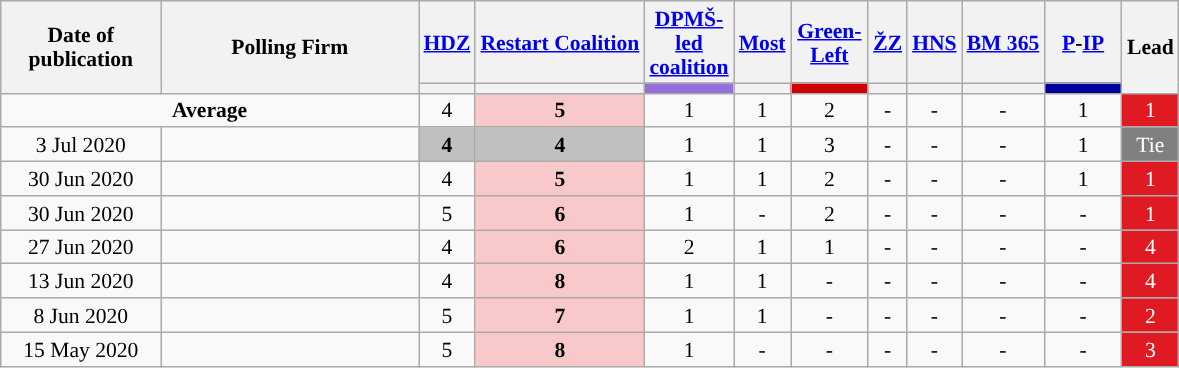<table class="wikitable sortable" style="text-align:center; font-size:90%; line-height:16px;">
<tr style="height:42px;">
<th style="width:100px;" rowspan="2">Date of publication</th>
<th style="width:165px;" rowspan="2">Polling Firm</th>
<th class="unsortable"><a href='#'>HDZ</a></th>
<th class="unsortable"><a href='#'>Restart Coalition</a></th>
<th class="unsortable"><a href='#'>DPMŠ-led coalition</a></th>
<th class="unsortable"><a href='#'>Most</a></th>
<th class="unsortable"><a href='#'>Green-Left</a></th>
<th class="unsortable"><a href='#'>ŽZ</a></th>
<th class="unsortable"><a href='#'>HNS</a></th>
<th class="unsortable"><a href='#'>BM 365</a></th>
<th class="unsortable"><a href='#'>P</a>-<a href='#'>IP</a></th>
<th class="unsortable" style="width:20px;" rowspan="2">Lead</th>
</tr>
<tr>
<th class="unsortable" style="color:inherit;background:"></th>
<th class="unsortable" style="color:inherit;background:"></th>
<th class="unsortable" style="color:inherit;background:#9370db; width:45px;"></th>
<th class="unsortable" style="color:inherit;background:"></th>
<th class="unsortable" style="background:#cc0000" width="45px"></th>
<th class="unsortable" style="color:inherit;background:"></th>
<th class="unsortable" style="color:inherit;background:"></th>
<th class="unsortable" style="color:inherit;background:"></th>
<th class="unsortable" style="color:inherit;background:#00009a; width:45px;"></th>
</tr>
<tr>
<td colspan="2"><strong>Average</strong></td>
<td>4</td>
<td style="background:#F9C8CA"><strong>5</strong></td>
<td>1</td>
<td>1</td>
<td>2</td>
<td>-</td>
<td>-</td>
<td>-</td>
<td>1</td>
<td style="background:#DF1A22; color:white;">1</td>
</tr>
<tr>
<td>3 Jul 2020</td>
<td></td>
<td style="background:#C0C0C0"><strong>4</strong></td>
<td style="background:#C0C0C0"><strong>4</strong></td>
<td>1</td>
<td>1</td>
<td>3</td>
<td>-</td>
<td>-</td>
<td>-</td>
<td>1</td>
<td style="background:#808080; color:white;">Tie</td>
</tr>
<tr>
<td>30 Jun 2020</td>
<td></td>
<td>4</td>
<td style="background:#F9C8CA"><strong>5</strong></td>
<td>1</td>
<td>1</td>
<td>2</td>
<td>-</td>
<td>-</td>
<td>-</td>
<td>1</td>
<td style="background:#DF1A22; color:white;">1</td>
</tr>
<tr>
<td>30 Jun 2020</td>
<td></td>
<td>5</td>
<td style="background:#F9C8CA"><strong>6</strong></td>
<td>1</td>
<td>-</td>
<td>2</td>
<td>-</td>
<td>-</td>
<td>-</td>
<td>-</td>
<td style="background:#DF1A22; color:white;">1</td>
</tr>
<tr>
<td>27 Jun 2020</td>
<td></td>
<td>4</td>
<td style="background:#F9C8CA"><strong>6</strong></td>
<td>2</td>
<td>1</td>
<td>1</td>
<td>-</td>
<td>-</td>
<td>-</td>
<td>-</td>
<td style="background:#DF1A22; color:white;">4</td>
</tr>
<tr>
<td>13 Jun 2020</td>
<td></td>
<td>4</td>
<td style="background:#F9C8CA"><strong>8</strong></td>
<td>1</td>
<td>1</td>
<td>-</td>
<td>-</td>
<td>-</td>
<td>-</td>
<td>-</td>
<td style="background:#DF1A22; color:white;">4</td>
</tr>
<tr>
<td>8 Jun 2020</td>
<td></td>
<td>5</td>
<td style="background:#F9C8CA"><strong>7</strong></td>
<td>1</td>
<td>1</td>
<td>-</td>
<td>-</td>
<td>-</td>
<td>-</td>
<td>-</td>
<td style="background:#DF1A22; color:white;">2</td>
</tr>
<tr>
<td>15 May 2020</td>
<td></td>
<td>5</td>
<td style="background:#F9C8CA"><strong>8</strong></td>
<td>1</td>
<td>-</td>
<td>-</td>
<td>-</td>
<td>-</td>
<td>-</td>
<td>-</td>
<td style="background:#DF1A22; color:white;">3</td>
</tr>
</table>
